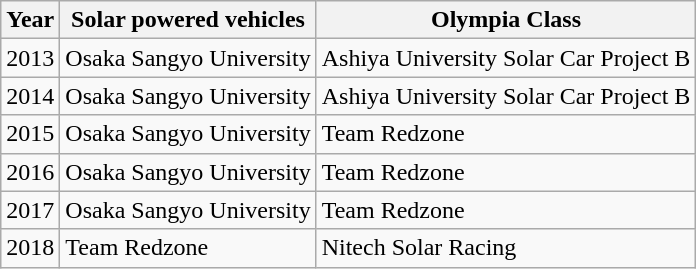<table class="wikitable">
<tr>
<th>Year</th>
<th>Solar powered vehicles</th>
<th>Olympia Class</th>
</tr>
<tr>
<td>2013</td>
<td>Osaka Sangyo University</td>
<td>Ashiya University Solar Car Project B</td>
</tr>
<tr>
<td>2014</td>
<td>Osaka Sangyo University</td>
<td>Ashiya University Solar Car Project B</td>
</tr>
<tr>
<td>2015</td>
<td>Osaka Sangyo University</td>
<td>Team Redzone</td>
</tr>
<tr>
<td>2016</td>
<td>Osaka Sangyo University</td>
<td>Team Redzone</td>
</tr>
<tr>
<td>2017</td>
<td>Osaka Sangyo University</td>
<td>Team Redzone</td>
</tr>
<tr>
<td>2018</td>
<td>Team Redzone</td>
<td>Nitech Solar Racing</td>
</tr>
</table>
